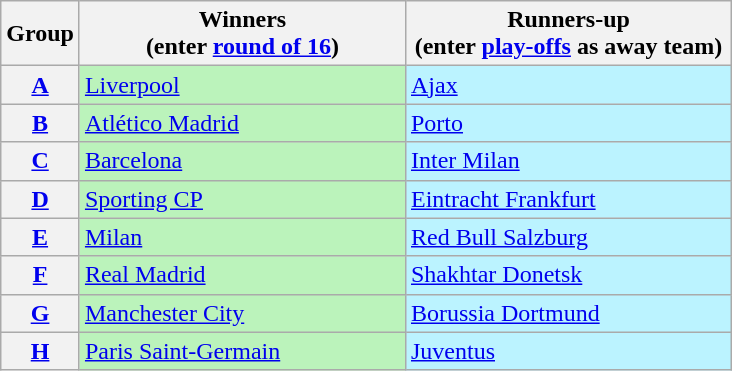<table class="wikitable">
<tr>
<th>Group</th>
<th width=210>Winners<br>(enter <a href='#'>round of 16</a>)</th>
<th width=210>Runners-up<br>(enter <a href='#'>play-offs</a> as away team)</th>
</tr>
<tr>
<th><a href='#'>A</a></th>
<td bgcolor=#BBF3BB> <a href='#'>Liverpool</a></td>
<td bgcolor=#BBF3FF> <a href='#'>Ajax</a></td>
</tr>
<tr>
<th><a href='#'>B</a></th>
<td bgcolor=#BBF3BB> <a href='#'>Atlético Madrid</a></td>
<td bgcolor=#BBF3FF> <a href='#'>Porto</a></td>
</tr>
<tr>
<th><a href='#'>C</a></th>
<td bgcolor=#BBF3BB> <a href='#'>Barcelona</a></td>
<td bgcolor=#BBF3FF> <a href='#'>Inter Milan</a></td>
</tr>
<tr>
<th><a href='#'>D</a></th>
<td bgcolor=#BBF3BB> <a href='#'>Sporting CP</a></td>
<td bgcolor=#BBF3FF> <a href='#'>Eintracht Frankfurt</a></td>
</tr>
<tr>
<th><a href='#'>E</a></th>
<td bgcolor=#BBF3BB> <a href='#'>Milan</a></td>
<td bgcolor=#BBF3FF> <a href='#'>Red Bull Salzburg</a></td>
</tr>
<tr>
<th><a href='#'>F</a></th>
<td bgcolor=#BBF3BB> <a href='#'>Real Madrid</a></td>
<td bgcolor=#BBF3FF> <a href='#'>Shakhtar Donetsk</a></td>
</tr>
<tr>
<th><a href='#'>G</a></th>
<td bgcolor=#BBF3BB> <a href='#'>Manchester City</a></td>
<td bgcolor=#BBF3FF> <a href='#'>Borussia Dortmund</a></td>
</tr>
<tr>
<th><a href='#'>H</a></th>
<td bgcolor=#BBF3BB> <a href='#'>Paris Saint-Germain</a></td>
<td bgcolor=#BBF3FF> <a href='#'>Juventus</a></td>
</tr>
</table>
